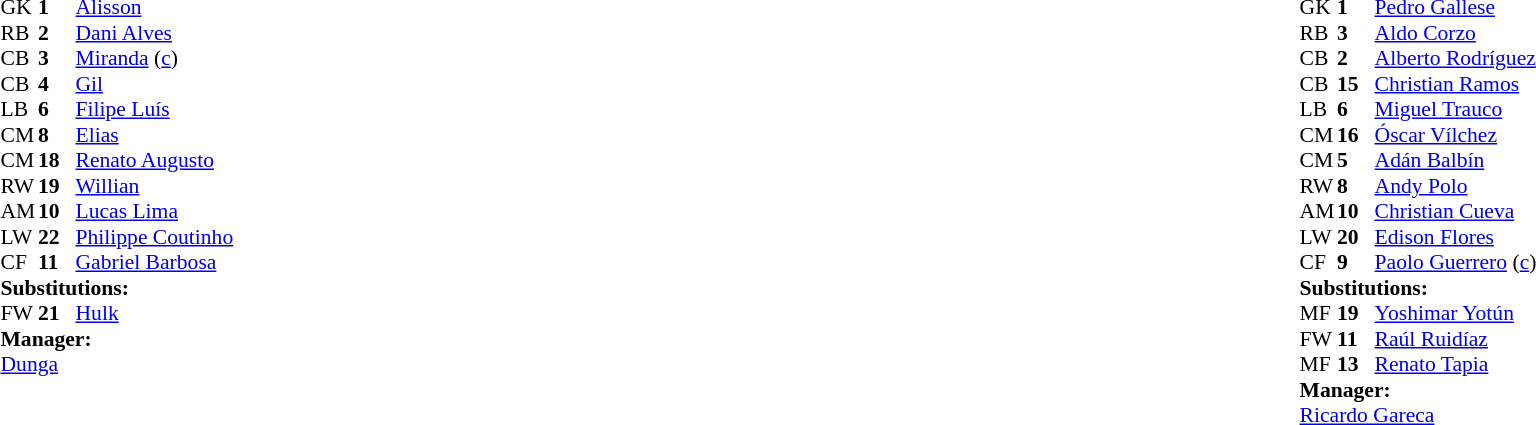<table width="100%">
<tr>
<td width="40%" valign="top"><br><table cellpadding="0" cellspacing="0" style="font-size:90%">
<tr>
<th width="25"></th>
<th width="25"></th>
</tr>
<tr>
<td>GK</td>
<td><strong>1</strong></td>
<td><a href='#'>Alisson</a></td>
</tr>
<tr>
<td>RB</td>
<td><strong>2</strong></td>
<td><a href='#'>Dani Alves</a></td>
</tr>
<tr>
<td>CB</td>
<td><strong>3</strong></td>
<td><a href='#'>Miranda</a> (<a href='#'>c</a>)</td>
</tr>
<tr>
<td>CB</td>
<td><strong>4</strong></td>
<td><a href='#'>Gil</a></td>
</tr>
<tr>
<td>LB</td>
<td><strong>6</strong></td>
<td><a href='#'>Filipe Luís</a></td>
</tr>
<tr>
<td>CM</td>
<td><strong>8</strong></td>
<td><a href='#'>Elias</a></td>
</tr>
<tr>
<td>CM</td>
<td><strong>18</strong></td>
<td><a href='#'>Renato Augusto</a></td>
<td></td>
</tr>
<tr>
<td>RW</td>
<td><strong>19</strong></td>
<td><a href='#'>Willian</a></td>
</tr>
<tr>
<td>AM</td>
<td><strong>10</strong></td>
<td><a href='#'>Lucas Lima</a></td>
<td></td>
</tr>
<tr>
<td>LW</td>
<td><strong>22</strong></td>
<td><a href='#'>Philippe Coutinho</a></td>
</tr>
<tr>
<td>CF</td>
<td><strong>11</strong></td>
<td><a href='#'>Gabriel Barbosa</a></td>
<td></td>
<td></td>
</tr>
<tr>
<td colspan="3"><strong>Substitutions:</strong></td>
</tr>
<tr>
<td>FW</td>
<td><strong>21</strong></td>
<td><a href='#'>Hulk</a></td>
<td></td>
<td></td>
</tr>
<tr>
<td colspan="3"><strong>Manager:</strong></td>
</tr>
<tr>
<td colspan="3"><a href='#'>Dunga</a></td>
</tr>
</table>
</td>
<td valign="top"></td>
<td width="50%" valign="top"><br><table cellpadding="0" cellspacing="0" style="font-size:90%; margin:auto">
<tr>
<th width="25"></th>
<th width="25"></th>
</tr>
<tr>
<td>GK</td>
<td><strong>1</strong></td>
<td><a href='#'>Pedro Gallese</a></td>
</tr>
<tr>
<td>RB</td>
<td><strong>3</strong></td>
<td><a href='#'>Aldo Corzo</a></td>
</tr>
<tr>
<td>CB</td>
<td><strong>2</strong></td>
<td><a href='#'>Alberto Rodríguez</a></td>
</tr>
<tr>
<td>CB</td>
<td><strong>15</strong></td>
<td><a href='#'>Christian Ramos</a></td>
</tr>
<tr>
<td>LB</td>
<td><strong>6</strong></td>
<td><a href='#'>Miguel Trauco</a></td>
</tr>
<tr>
<td>CM</td>
<td><strong>16</strong></td>
<td><a href='#'>Óscar Vílchez</a></td>
</tr>
<tr>
<td>CM</td>
<td><strong>5</strong></td>
<td><a href='#'>Adán Balbín</a></td>
<td></td>
<td></td>
</tr>
<tr>
<td>RW</td>
<td><strong>8</strong></td>
<td><a href='#'>Andy Polo</a></td>
</tr>
<tr>
<td>AM</td>
<td><strong>10</strong></td>
<td><a href='#'>Christian Cueva</a></td>
<td></td>
<td></td>
</tr>
<tr>
<td>LW</td>
<td><strong>20</strong></td>
<td><a href='#'>Edison Flores</a></td>
<td></td>
<td></td>
</tr>
<tr>
<td>CF</td>
<td><strong>9</strong></td>
<td><a href='#'>Paolo Guerrero</a> (<a href='#'>c</a>)</td>
</tr>
<tr>
<td colspan="3"><strong>Substitutions:</strong></td>
</tr>
<tr>
<td>MF</td>
<td><strong>19</strong></td>
<td><a href='#'>Yoshimar Yotún</a></td>
<td></td>
<td></td>
</tr>
<tr>
<td>FW</td>
<td><strong>11</strong></td>
<td><a href='#'>Raúl Ruidíaz</a></td>
<td></td>
<td></td>
</tr>
<tr>
<td>MF</td>
<td><strong>13</strong></td>
<td><a href='#'>Renato Tapia</a></td>
<td></td>
<td></td>
</tr>
<tr>
<td colspan="3"><strong>Manager:</strong></td>
</tr>
<tr>
<td colspan="3"> <a href='#'>Ricardo Gareca</a></td>
</tr>
</table>
</td>
</tr>
</table>
